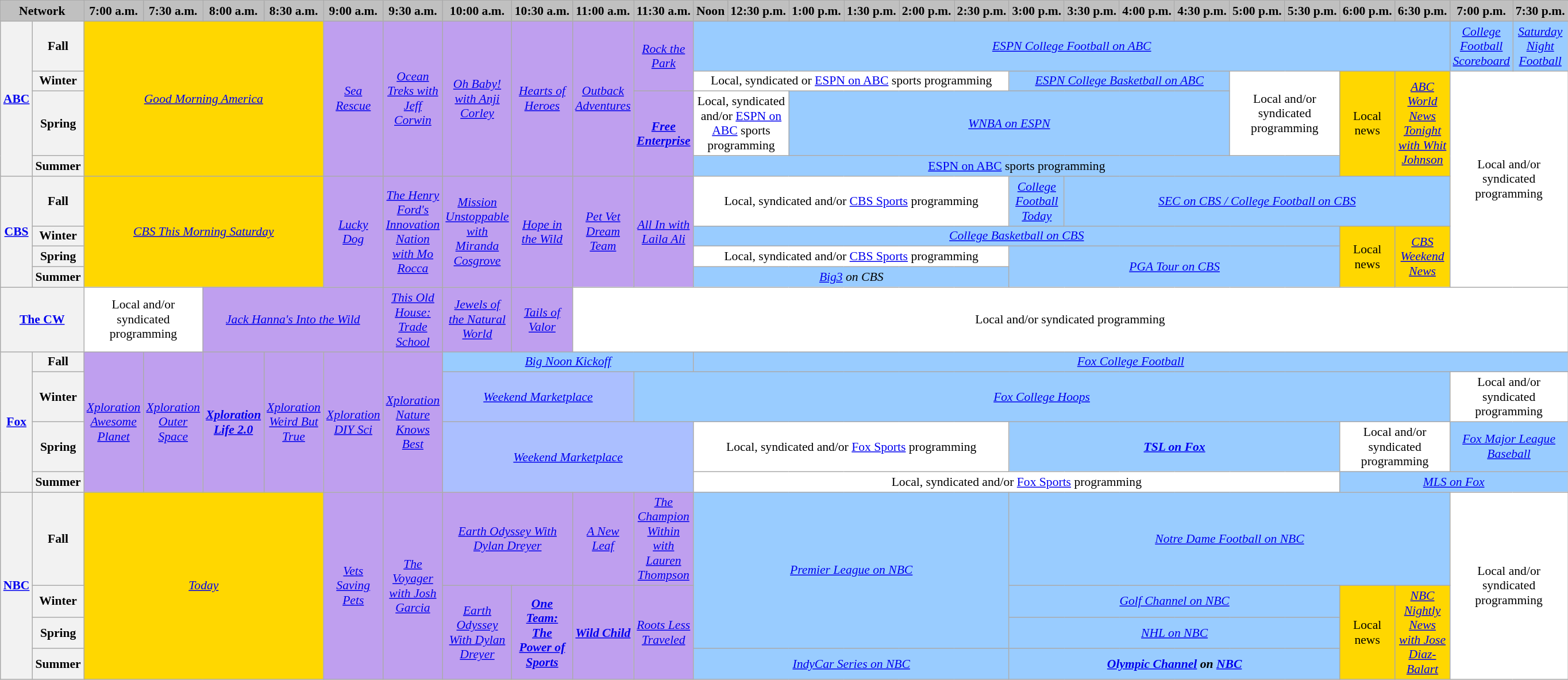<table class="wikitable" style="width:100%;margin-right:0;font-size:90%;text-align:center">
<tr>
<th colspan="2" style="background:#C0C0C0; text-align:center;">Network</th>
<th style="background:#C0C0C0; text-align:center;">7:00 a.m.</th>
<th style="background:#C0C0C0; text-align:center;">7:30 a.m.</th>
<th style="background:#C0C0C0; text-align:center;">8:00 a.m.</th>
<th style="background:#C0C0C0; text-align:center;">8:30 a.m.</th>
<th style="background:#C0C0C0; text-align:center;">9:00 a.m.</th>
<th style="background:#C0C0C0; text-align:center;">9:30 a.m.</th>
<th style="background:#C0C0C0; text-align:center;">10:00 a.m.</th>
<th style="background:#C0C0C0; text-align:center;">10:30 a.m.</th>
<th style="background:#C0C0C0; text-align:center;">11:00 a.m.</th>
<th style="background:#C0C0C0; text-align:center;">11:30 a.m.</th>
<th style="background:#C0C0C0; text-align:center;">Noon</th>
<th style="background:#C0C0C0; text-align:center;">12:30 p.m.</th>
<th style="background:#C0C0C0; text-align:center;">1:00 p.m.</th>
<th style="background:#C0C0C0; text-align:center;">1:30 p.m.</th>
<th style="background:#C0C0C0; text-align:center;">2:00 p.m.</th>
<th style="background:#C0C0C0; text-align:center;">2:30 p.m.</th>
<th style="background:#C0C0C0; text-align:center;">3:00 p.m.</th>
<th style="background:#C0C0C0; text-align:center;">3:30 p.m.</th>
<th style="background:#C0C0C0; text-align:center;">4:00 p.m.</th>
<th style="background:#C0C0C0; text-align:center;">4:30 p.m.</th>
<th style="background:#C0C0C0; text-align:center;">5:00 p.m.</th>
<th style="background:#C0C0C0; text-align:center;">5:30 p.m.</th>
<th style="background:#C0C0C0; text-align:center;">6:00 p.m.</th>
<th style="background:#C0C0C0; text-align:center;">6:30 p.m.</th>
<th style="background:#C0C0C0; text-align:center;">7:00 p.m.</th>
<th style="background:#C0C0C0; text-align:center;">7:30 p.m.</th>
</tr>
<tr>
<th rowspan="4" bgcolor="#C0C0C0"><a href='#'>ABC</a></th>
<th>Fall</th>
<td colspan="4" rowspan="4" bgcolor="gold"><em><a href='#'>Good Morning America</a></em></td>
<td rowspan="4" bgcolor="bf9fef"><em><a href='#'>Sea Rescue</a></em> </td>
<td rowspan="4" bgcolor="bf9fef"><em><a href='#'>Ocean Treks with Jeff Corwin</a></em></td>
<td rowspan="4" bgcolor="bf9fef"><em><a href='#'>Oh Baby! with Anji Corley</a></em></td>
<td rowspan="4" bgcolor="bf9fef"><em><a href='#'>Hearts of Heroes</a></em></td>
<td rowspan="4" bgcolor="bf9fef"><em><a href='#'>Outback Adventures</a></em> </td>
<td rowspan="2" bgcolor="bf9fef"><em><a href='#'>Rock the Park</a></em></td>
<td colspan="14" bgcolor="#99ccff"><em><a href='#'>ESPN College Football on ABC</a></em></td>
<td bgcolor="#99ccff"><em><a href='#'>College Football Scoreboard</a></em></td>
<td bgcolor="#99ccff"><em><a href='#'>Saturday Night Football</a></em> </td>
</tr>
<tr>
<th>Winter</th>
<td colspan="6" bgcolor="white">Local, syndicated or <a href='#'>ESPN on ABC</a> sports programming</td>
<td colspan="4" bgcolor="#99ccff"><em><a href='#'>ESPN College Basketball on ABC</a></em></td>
<td colspan="2" rowspan="2" bgcolor="white">Local and/or syndicated programming</td>
<td rowspan="3" bgcolor="gold">Local news</td>
<td rowspan="3" bgcolor="gold"><em><a href='#'>ABC World News Tonight with Whit Johnson</a></em></td>
<td colspan="2" rowspan="7" bgcolor="white">Local and/or syndicated programming</td>
</tr>
<tr>
<th>Spring</th>
<td rowspan="2" bgcolor="#bf9fef"><strong><em><a href='#'>Free Enterprise</a></em></strong></td>
<td colspan="2" bgcolor="white">Local, syndicated and/or <a href='#'>ESPN on ABC</a> sports programming</td>
<td colspan="8" bgcolor="#99ccff"><em><a href='#'>WNBA on ESPN</a></em></td>
</tr>
<tr>
<th>Summer</th>
<td colspan="12" bgcolor="#99ccff"><a href='#'>ESPN on ABC</a> sports programming</td>
</tr>
<tr>
<th rowspan="4" bgcolor="#C0C0C0"><a href='#'>CBS</a></th>
<th>Fall</th>
<td colspan="4" rowspan="4" bgcolor="gold"><em><a href='#'>CBS This Morning Saturday</a></em></td>
<td rowspan="4" bgcolor="bf9fef"><em><a href='#'>Lucky Dog</a></em></td>
<td rowspan="4" bgcolor="bf9fef"><em><a href='#'>The Henry Ford's Innovation Nation with Mo Rocca</a></em></td>
<td rowspan="4" bgcolor="bf9fef"><em><a href='#'>Mission Unstoppable with Miranda Cosgrove</a></em></td>
<td rowspan="4" bgcolor="bf9fef"><em><a href='#'>Hope in the Wild</a></em></td>
<td rowspan="4" bgcolor="bf9fef"><em><a href='#'>Pet Vet Dream Team</a></em></td>
<td rowspan="4" bgcolor="bf9fef"><em><a href='#'>All In with Laila Ali</a></em> </td>
<td colspan="6" bgcolor="white">Local, syndicated and/or <a href='#'>CBS Sports</a> programming</td>
<td bgcolor="#99ccff"><em><a href='#'>College Football Today</a></em></td>
<td colspan="7" bgcolor="#99ccff"><em><a href='#'>SEC on CBS / College Football on CBS</a></em></td>
</tr>
<tr>
<th>Winter</th>
<td colspan="12" bgcolor="#99ccff"><em><a href='#'>College Basketball on CBS</a></em></td>
<td rowspan="3" bgcolor="gold">Local news</td>
<td rowspan="3" bgcolor="gold"><em><a href='#'>CBS Weekend News</a></em></td>
</tr>
<tr>
<th>Spring</th>
<td colspan="6" bgcolor="white">Local, syndicated and/or <a href='#'>CBS Sports</a> programming</td>
<td colspan="6" rowspan="2" bgcolor="#99ccff"><em><a href='#'>PGA Tour on CBS</a></em></td>
</tr>
<tr>
<th>Summer</th>
<td colspan="6" bgcolor="#99ccff"><em><a href='#'>Big3</a> on CBS</em></td>
</tr>
<tr>
<th colspan="2" bgcolor="#C0C0C0"><a href='#'>The CW</a></th>
<td colspan="2" bgcolor="white">Local and/or syndicated programming</td>
<td colspan="3" bgcolor="bf9fef"><em><a href='#'>Jack Hanna's Into the Wild</a></em></td>
<td bgcolor="bf9fef"><em><a href='#'>This Old House: Trade School</a></em></td>
<td bgcolor="bf9fef"><em><a href='#'>Jewels of the Natural World</a></em></td>
<td bgcolor="bf9fef"><em><a href='#'>Tails of Valor</a></em> </td>
<td colspan="20" bgcolor="white">Local and/or syndicated programming</td>
</tr>
<tr>
<th rowspan="4" bgcolor="#C0C0C0"><a href='#'>Fox</a></th>
<th>Fall</th>
<td rowspan="4" bgcolor="bf9fef"><em><a href='#'>Xploration Awesome Planet</a></em></td>
<td rowspan="4" bgcolor="bf9fef"><em><a href='#'>Xploration Outer Space</a></em></td>
<td rowspan="4" bgcolor="bf9fef"><strong><em><a href='#'>Xploration Life 2.0</a></em></strong></td>
<td rowspan="4" bgcolor="bf9fef"><em><a href='#'>Xploration Weird But True</a></em></td>
<td rowspan="4" bgcolor="bf9fef"><em><a href='#'>Xploration DIY Sci</a></em></td>
<td rowspan="4" bgcolor="bf9fef"><em><a href='#'>Xploration Nature Knows Best</a></em></td>
<td colspan="4" bgcolor="#99ccff"><em><a href='#'>Big Noon Kickoff</a></em></td>
<td colspan="16" bgcolor="#99ccff"><em><a href='#'>Fox College Football</a></em> </td>
</tr>
<tr>
<th>Winter</th>
<td colspan="3" bgcolor="#abbfff"><em><a href='#'>Weekend Marketplace</a></em></td>
<td colspan="15" bgcolor="#99ccff"><em><a href='#'>Fox College Hoops</a></em></td>
<td colspan="2" bgcolor="white">Local and/or syndicated programming</td>
</tr>
<tr>
<th>Spring</th>
<td colspan="4" rowspan="2" bgcolor="#abbfff"><em><a href='#'>Weekend Marketplace</a></em></td>
<td colspan="6" bgcolor="white">Local, syndicated and/or <a href='#'>Fox Sports</a> programming</td>
<td colspan="6" bgcolor="#99ccff"><strong><em><a href='#'>TSL on Fox</a></em></strong></td>
<td colspan="2" bgcolor="white">Local and/or syndicated programming</td>
<td colspan="2" bgcolor="#99ccff"><em><a href='#'>Fox Major League Baseball</a></em> </td>
</tr>
<tr>
<th>Summer</th>
<td colspan="12" bgcolor="white">Local, syndicated and/or <a href='#'>Fox Sports</a> programming</td>
<td colspan="4" bgcolor="#99ccff"><em><a href='#'>MLS on Fox</a></em></td>
</tr>
<tr>
<th rowspan="4" bgcolor="#C0C0C0"><a href='#'>NBC</a></th>
<th>Fall</th>
<td colspan="4" rowspan="4" bgcolor="gold"><em><a href='#'>Today</a></em></td>
<td rowspan="4" bgcolor="bf9fef"><em><a href='#'>Vets Saving Pets</a></em></td>
<td rowspan="4" bgcolor="bf9fef"><em><a href='#'>The Voyager with Josh Garcia</a></em></td>
<td colspan="2" bgcolor="bf9fef"><em><a href='#'>Earth Odyssey With Dylan Dreyer</a></em></td>
<td bgcolor="bf9fef"><em><a href='#'>A New Leaf</a></em> </td>
<td bgcolor="bf9fef"><em><a href='#'>The Champion Within with Lauren Thompson</a></em></td>
<td colspan="6" rowspan="3" bgcolor="#99ccff"><em><a href='#'>Premier League on NBC</a></em></td>
<td colspan="8" bgcolor="#99ccff"><em><a href='#'>Notre Dame Football on NBC</a></em></td>
<td colspan="2" rowspan="4" bgcolor="white">Local and/or syndicated programming</td>
</tr>
<tr>
<th>Winter</th>
<td rowspan="3" bgcolor="bf9fef"><em><a href='#'>Earth Odyssey With Dylan Dreyer</a></em></td>
<td rowspan="3" bgcolor="bf9fef"><strong><em><a href='#'>One Team: The Power of Sports</a></em></strong></td>
<td rowspan="3" bgcolor="bf9fef"><strong><em><a href='#'>Wild Child</a></em></strong></td>
<td rowspan="3" bgcolor="bf9fef"><em><a href='#'>Roots Less Traveled</a></em></td>
<td colspan="6" bgcolor="#99ccff"><em><a href='#'>Golf Channel on NBC</a></em></td>
<td rowspan="3" bgcolor="gold">Local news</td>
<td rowspan="3" bgcolor="gold"><em><a href='#'>NBC Nightly News with Jose Diaz-Balart</a></em></td>
</tr>
<tr>
<th>Spring</th>
<td colspan="6" bgcolor="#99ccff"><em><a href='#'>NHL on NBC</a></em></td>
</tr>
<tr>
<th>Summer</th>
<td colspan="6" bgcolor="#99ccff"><em><a href='#'>IndyCar Series on NBC</a></em></td>
<td colspan="6" bgcolor="#99ccff"><strong><em><a href='#'>Olympic Channel</a> on <a href='#'>NBC</a></em></strong></td>
</tr>
</table>
